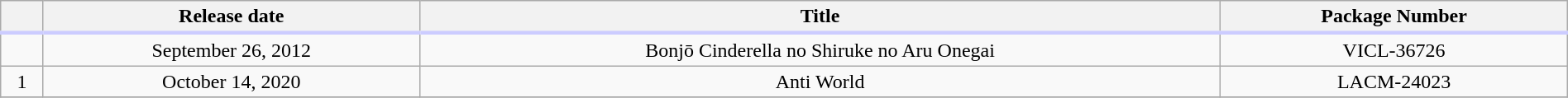<table class="wikitable sortable" style="text-align: center;width:100%;">
<tr>
<th style="border-bottom: 3px solid #CCF;"></th>
<th style="border-bottom: 3px solid #CCF;">Release date</th>
<th style="border-bottom: 3px solid #CCF;">Title</th>
<th style="border-bottom: 3px solid #CCF;">Package Number</th>
</tr>
<tr>
<td></td>
<td>September 26, 2012</td>
<td>Bonjō Cinderella no Shiruke no Aru Onegai</td>
<td>VICL-36726</td>
</tr>
<tr>
<td>1</td>
<td>October 14, 2020</td>
<td>Anti World</td>
<td>LACM-24023</td>
</tr>
<tr>
</tr>
</table>
